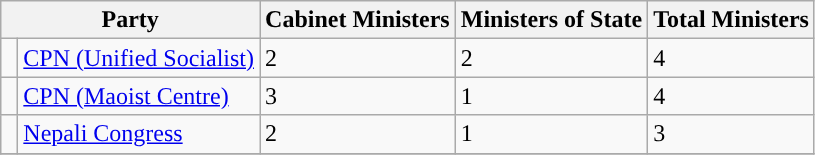<table class="wikitable">
<tr>
<th colspan="2">Party</th>
<th>Cabinet Ministers</th>
<th>Ministers of State</th>
<th>Total Ministers</th>
</tr>
<tr>
<td width="4px"></td>
<td><a href='#'>CPN (Unified Socialist)</a></td>
<td>2</td>
<td>2</td>
<td>4</td>
</tr>
<tr>
<td width="4px"></td>
<td><a href='#'>CPN (Maoist Centre)</a></td>
<td>3</td>
<td>1</td>
<td>4</td>
</tr>
<tr>
<td width="4px"></td>
<td><a href='#'>Nepali Congress</a></td>
<td>2</td>
<td>1</td>
<td>3</td>
</tr>
<tr>
</tr>
</table>
